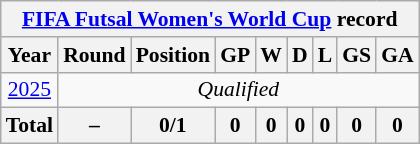<table class="wikitable" style="text-align: center;font-size:90%;">
<tr>
<th colspan=9><a href='#'>FIFA Futsal Women's World Cup</a> record</th>
</tr>
<tr>
<th>Year</th>
<th>Round</th>
<th>Position</th>
<th>GP</th>
<th>W</th>
<th>D</th>
<th>L</th>
<th>GS</th>
<th>GA</th>
</tr>
<tr>
<td> <a href='#'>2025</a></td>
<td colspan=8><em>Qualified</em></td>
</tr>
<tr>
<th><strong>Total</strong></th>
<th>–</th>
<th><strong>0/1</strong></th>
<th><strong>0</strong></th>
<th><strong>0</strong></th>
<th><strong>0</strong></th>
<th><strong>0</strong></th>
<th><strong>0</strong></th>
<th><strong>0</strong></th>
</tr>
</table>
